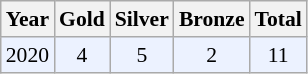<table class="sortable wikitable" style="font-size: 90%;">
<tr>
<th>Year</th>
<th>Gold</th>
<th>Silver</th>
<th>Bronze</th>
<th>Total</th>
</tr>
<tr style="background:#ECF2FF">
<td align="center">2020</td>
<td align="center">4</td>
<td align="center">5</td>
<td align="center">2</td>
<td align="center">11</td>
</tr>
</table>
